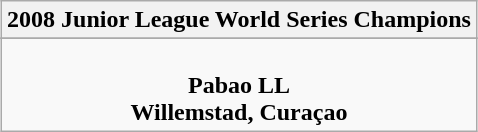<table class="wikitable" style="text-align: center; margin: 0 auto;">
<tr>
<th>2008 Junior League World Series Champions</th>
</tr>
<tr>
</tr>
<tr>
<td><br><strong>Pabao LL</strong><br><strong>Willemstad, Curaçao</strong></td>
</tr>
</table>
